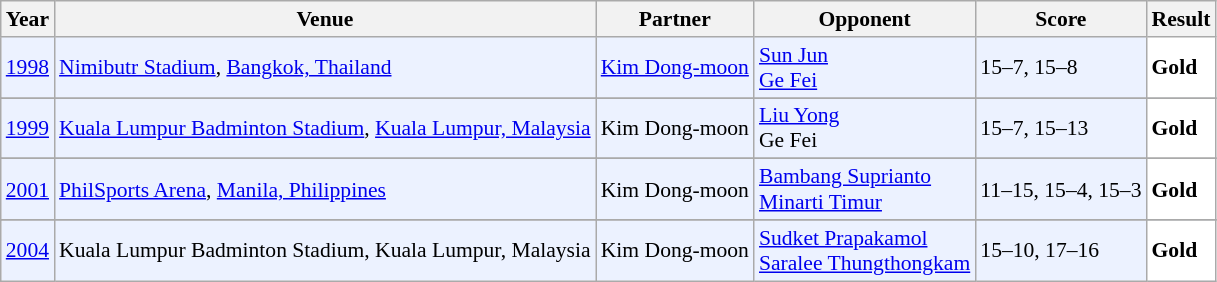<table class="sortable wikitable" style="font-size: 90%;">
<tr>
<th>Year</th>
<th>Venue</th>
<th>Partner</th>
<th>Opponent</th>
<th>Score</th>
<th>Result</th>
</tr>
<tr style="background:#ECF2FF">
<td align="center"><a href='#'>1998</a></td>
<td align="left"><a href='#'>Nimibutr Stadium</a>, <a href='#'>Bangkok, Thailand</a></td>
<td align="left"> <a href='#'>Kim Dong-moon</a></td>
<td align="left"> <a href='#'>Sun Jun</a> <br>  <a href='#'>Ge Fei</a></td>
<td align="left">15–7, 15–8</td>
<td style="text-align:left; background:white"> <strong>Gold</strong></td>
</tr>
<tr>
</tr>
<tr style="background:#ECF2FF">
<td align="center"><a href='#'>1999</a></td>
<td align="left"><a href='#'>Kuala Lumpur Badminton Stadium</a>, <a href='#'>Kuala Lumpur, Malaysia</a></td>
<td align="left"> Kim Dong-moon</td>
<td align="left"> <a href='#'>Liu Yong</a> <br>  Ge Fei</td>
<td align="left">15–7, 15–13</td>
<td style="text-align:left; background:white"> <strong>Gold</strong></td>
</tr>
<tr>
</tr>
<tr style="background:#ECF2FF">
<td align="center"><a href='#'>2001</a></td>
<td align="left"><a href='#'>PhilSports Arena</a>, <a href='#'>Manila, Philippines</a></td>
<td align="left"> Kim Dong-moon</td>
<td align="left"> <a href='#'>Bambang Suprianto</a> <br>  <a href='#'>Minarti Timur</a></td>
<td align="left">11–15, 15–4, 15–3</td>
<td style="text-align:left; background:white"> <strong>Gold</strong></td>
</tr>
<tr>
</tr>
<tr style="background:#ECF2FF">
<td align="center"><a href='#'>2004</a></td>
<td align="left">Kuala Lumpur Badminton Stadium, Kuala Lumpur, Malaysia</td>
<td align="left"> Kim Dong-moon</td>
<td align="left"> <a href='#'>Sudket Prapakamol</a> <br>  <a href='#'>Saralee Thungthongkam</a></td>
<td align="left">15–10, 17–16</td>
<td style="text-align:left; background:white"> <strong>Gold</strong></td>
</tr>
</table>
